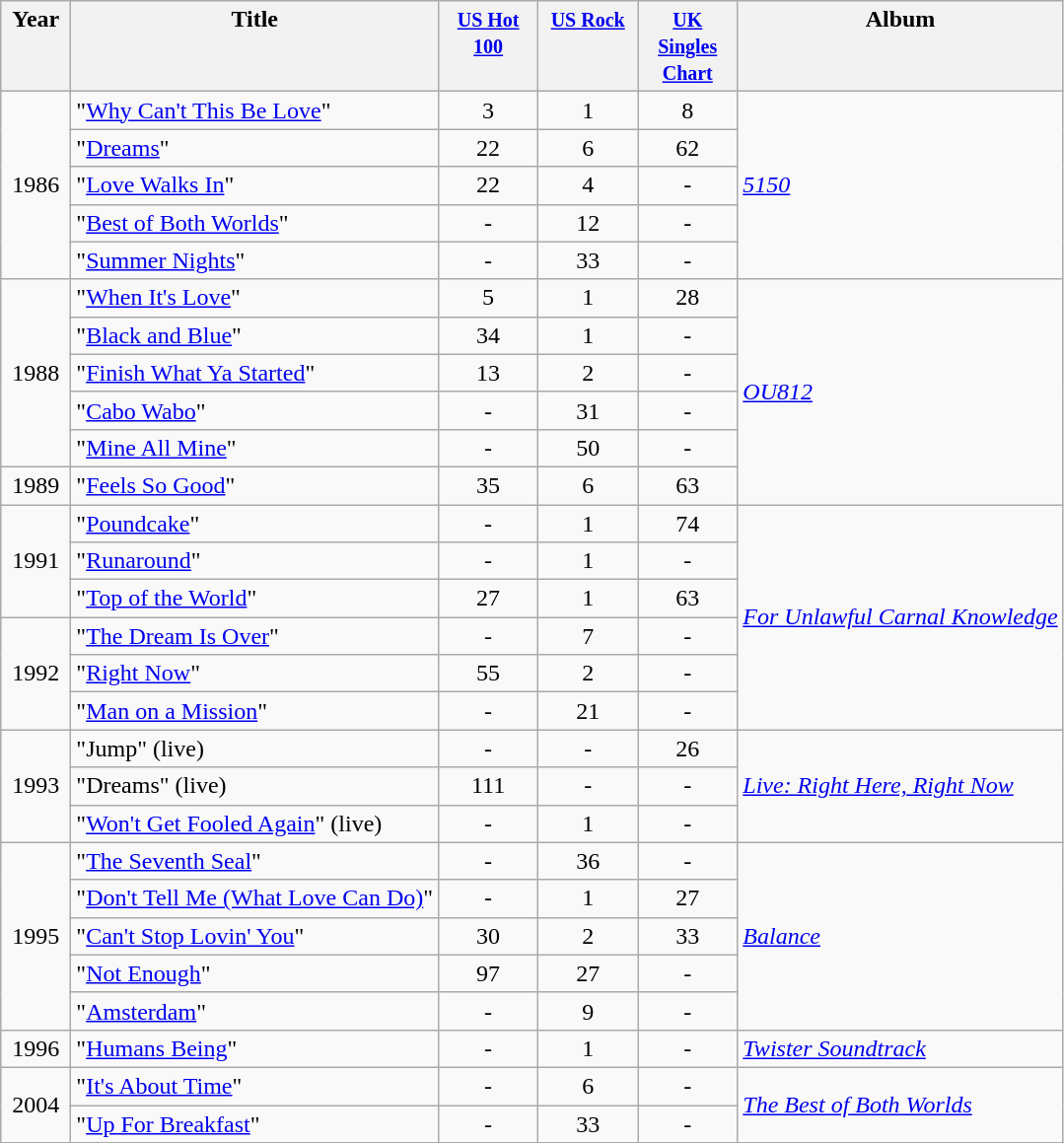<table class="wikitable">
<tr>
<th align="center" valign="top" width="40">Year</th>
<th align="left" valign="top">Title</th>
<th align="center" valign="top" width="60"><small><a href='#'>US Hot 100</a></small></th>
<th align="center" valign="top" width="60"><small><a href='#'>US Rock</a></small></th>
<th align="center" valign="top";; width="60"><small><a href='#'>UK Singles Chart</a></small></th>
<th align="left" valign="top">Album</th>
</tr>
<tr>
<td rowspan = 5 align="center" valign="center">1986</td>
<td align="left" valign="top">"<a href='#'>Why Can't This Be Love</a>"</td>
<td align="center" valign="top">3</td>
<td align="center" valign="top">1</td>
<td align="center" valign="top">8</td>
<td rowspan = 5 align="left" valign="center"><em><a href='#'>5150</a></em></td>
</tr>
<tr>
<td align="left" valign="top">"<a href='#'>Dreams</a>"</td>
<td align="center" valign="top">22</td>
<td align="center" valign="top">6</td>
<td align="center" valign="top">62</td>
</tr>
<tr>
<td align="left" valign="top">"<a href='#'>Love Walks In</a>"</td>
<td align="center" valign="top">22</td>
<td align="center" valign="top">4</td>
<td align="center" valign="top">-</td>
</tr>
<tr>
<td align="left" valign="top">"<a href='#'>Best of Both Worlds</a>"</td>
<td align="center" valign="top">-</td>
<td align="center" valign="top">12</td>
<td align="center" valign="top">-</td>
</tr>
<tr>
<td align="left" valign="top">"<a href='#'>Summer Nights</a>"</td>
<td align="center" valign="top">-</td>
<td align="center" valign="top">33</td>
<td align="center" valign="top">-</td>
</tr>
<tr>
<td rowspan = 5 align="center" valign="center">1988</td>
<td align="left" valign="top">"<a href='#'>When It's Love</a>"</td>
<td align="center" valign="top">5</td>
<td align="center" valign="top">1</td>
<td align="center" valign="top">28</td>
<td rowspan = 6 align="left" valign="center"><em><a href='#'>OU812</a></em></td>
</tr>
<tr>
<td align="left" valign="top">"<a href='#'>Black and Blue</a>"</td>
<td align="center" valign="top">34</td>
<td align="center" valign="top">1</td>
<td align="center" valign="top">-</td>
</tr>
<tr>
<td align="left" valign="top">"<a href='#'>Finish What Ya Started</a>"</td>
<td align="center" valign="top">13</td>
<td align="center" valign="top">2</td>
<td align="center" valign="top">-</td>
</tr>
<tr>
<td align="left" valign="top">"<a href='#'>Cabo Wabo</a>"</td>
<td align="center" valign="top">-</td>
<td align="center" valign="top">31</td>
<td align="center" valign="top">-</td>
</tr>
<tr>
<td align="left" valign="top">"<a href='#'>Mine All Mine</a>"</td>
<td align="center" valign="top">-</td>
<td align="center" valign="top">50</td>
<td align="center" valign="top">-</td>
</tr>
<tr>
<td align="center" valign="top">1989</td>
<td align="left" valign="top">"<a href='#'>Feels So Good</a>"</td>
<td align="center" valign="top">35</td>
<td align="center" valign="top">6</td>
<td align="center" valign="top">63</td>
</tr>
<tr>
<td rowspan = 3 align="center" valign="center">1991</td>
<td align="left" valign="top">"<a href='#'>Poundcake</a>"</td>
<td align="center" valign="top">-</td>
<td align="center" valign="top">1</td>
<td align="center" valign="top">74</td>
<td rowspan = 6 align="left" valign="center"><em><a href='#'>For Unlawful Carnal Knowledge</a></em></td>
</tr>
<tr>
<td align="left" valign="top">"<a href='#'>Runaround</a>"</td>
<td align="center" valign="top">-</td>
<td align="center" valign="top">1</td>
<td align="center" valign="top">-</td>
</tr>
<tr>
<td align="left" valign="top">"<a href='#'>Top of the World</a>"</td>
<td align="center" valign="top">27</td>
<td align="center" valign="top">1</td>
<td align="center" valign="top">63</td>
</tr>
<tr>
<td rowspan = 3 align="center" valign="center">1992</td>
<td align="left" valign="top">"<a href='#'>The Dream Is Over</a>"</td>
<td align="center" valign="top">-</td>
<td align="center" valign="top">7</td>
<td align="center" valign="top">-</td>
</tr>
<tr>
<td align="left" valign="top">"<a href='#'>Right Now</a>"</td>
<td align="center" valign="top">55</td>
<td align="center" valign="top">2</td>
<td align="center" valign="top">-</td>
</tr>
<tr>
<td align="left" valign="top">"<a href='#'>Man on a Mission</a>"</td>
<td align="center" valign="top">-</td>
<td align="center" valign="top">21</td>
<td align="center" valign="top">-</td>
</tr>
<tr>
<td rowspan = 3 align="center" valign="center">1993</td>
<td align="left" valign="top">"Jump" (live)</td>
<td align="center" valign="top">-</td>
<td align="center" valign="top">-</td>
<td align="center" valign="top">26</td>
<td rowspan = 3 align="left" valign="center"><em><a href='#'>Live: Right Here, Right Now</a></em></td>
</tr>
<tr>
<td align="left" valign="top">"Dreams" (live)</td>
<td align="center" valign="top">111</td>
<td align="center" valign="top">-</td>
<td align="center" valign="top">-</td>
</tr>
<tr>
<td align="left" valign="top">"<a href='#'>Won't Get Fooled Again</a>" (live)</td>
<td align="center" valign="top">-</td>
<td align="center" valign="top">1</td>
<td align="center" valign="top">-</td>
</tr>
<tr>
<td rowspan = 5 align="center" valign="center">1995</td>
<td align="left" valign="top">"<a href='#'>The Seventh Seal</a>"</td>
<td align="center" valign="top">-</td>
<td align="center" valign="top">36</td>
<td align="center" valign="top">-</td>
<td rowspan = 5 align="left" valign="center"><em><a href='#'>Balance</a></em></td>
</tr>
<tr>
<td align="left" valign="top">"<a href='#'>Don't Tell Me (What Love Can Do)</a>"</td>
<td align="center" valign="top">-</td>
<td align="center" valign="top">1</td>
<td align="center" valign="top">27</td>
</tr>
<tr>
<td align="left" valign="top">"<a href='#'>Can't Stop Lovin' You</a>"</td>
<td align="center" valign="top">30</td>
<td align="center" valign="top">2</td>
<td align="center" valign="top">33</td>
</tr>
<tr>
<td align="left" valign="top">"<a href='#'>Not Enough</a>"</td>
<td align="center" valign="top">97</td>
<td align="center" valign="top">27</td>
<td align="center" valign="top">-</td>
</tr>
<tr>
<td align="left" valign="top">"<a href='#'>Amsterdam</a>"</td>
<td align="center" valign="top">-</td>
<td align="center" valign="top">9</td>
<td align="center" valign="top">-</td>
</tr>
<tr>
<td rowspan = 1 align="center" valign="center">1996</td>
<td align="left" valign="top">"<a href='#'>Humans Being</a>"</td>
<td align="center" valign="top">-</td>
<td align="center" valign="top">1</td>
<td align="center" valign="top">-</td>
<td rowspan = 1 align="left" valign="center"><em><a href='#'>Twister Soundtrack</a></em></td>
</tr>
<tr>
<td rowspan = 2 align="center" valign="center">2004</td>
<td align="left" valign="top">"<a href='#'>It's About Time</a>"</td>
<td align="center" valign="top">-</td>
<td align="center" valign="top">6</td>
<td align="center" valign="top">-</td>
<td rowspan = 2 align="left" valign="center"><em><a href='#'>The Best of Both Worlds</a></em></td>
</tr>
<tr>
<td align="left" valign="top">"<a href='#'>Up For Breakfast</a>"</td>
<td align="center" valign="top">-</td>
<td align="center" valign="top">33</td>
<td align="center" valign="top">-</td>
</tr>
<tr>
</tr>
</table>
